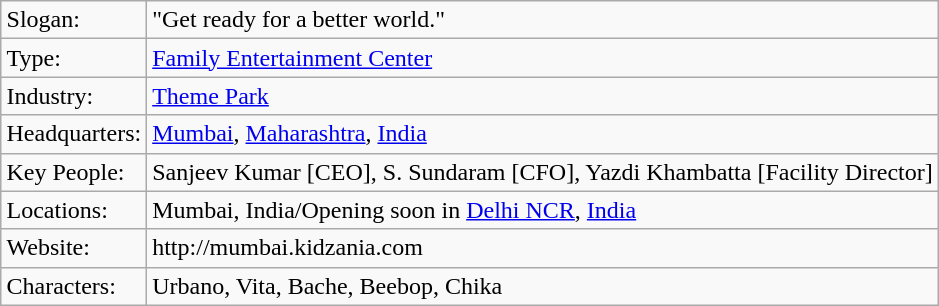<table class=wikitable align=right>
<tr>
<td>Slogan:</td>
<td>"Get ready for a better world."</td>
</tr>
<tr>
<td>Type:</td>
<td><a href='#'>Family Entertainment Center</a></td>
</tr>
<tr>
<td>Industry:</td>
<td><a href='#'>Theme Park</a></td>
</tr>
<tr>
<td>Headquarters:</td>
<td><a href='#'>Mumbai</a>, <a href='#'>Maharashtra</a>, <a href='#'>India</a></td>
</tr>
<tr>
<td>Key People:</td>
<td>Sanjeev Kumar [CEO], S. Sundaram [CFO], Yazdi Khambatta [Facility Director]</td>
</tr>
<tr>
<td>Locations:</td>
<td>Mumbai, India/Opening soon in <a href='#'>Delhi NCR</a>, <a href='#'>India</a></td>
</tr>
<tr>
<td>Website:</td>
<td>http://mumbai.kidzania.com</td>
</tr>
<tr>
<td>Characters:</td>
<td>Urbano, Vita, Bache, Beebop, Chika</td>
</tr>
</table>
